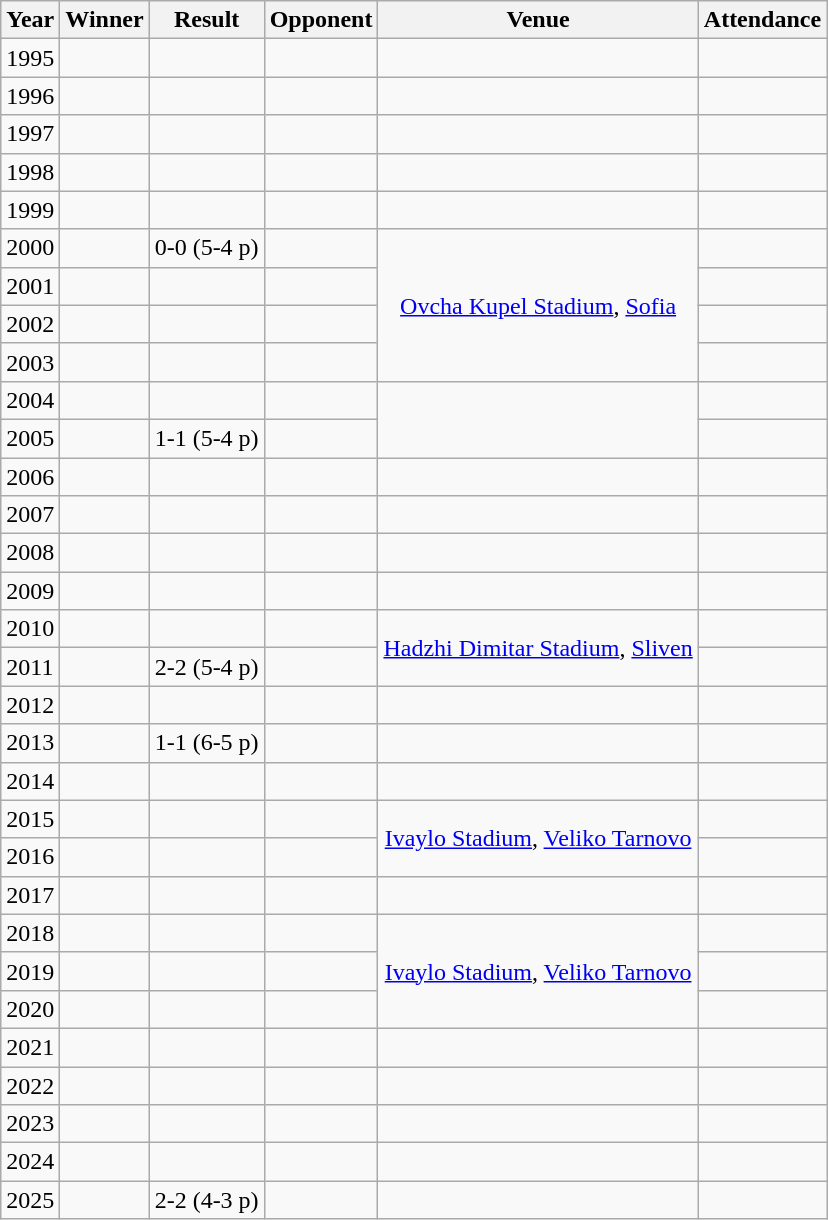<table class=wikitable>
<tr>
<th style="text-align:center">Year</th>
<th style="text-align:center">Winner</th>
<th style="text-align:center">Result</th>
<th style="text-align:center">Opponent</th>
<th style="text-align:center">Venue</th>
<th style="text-align:center">Attendance</th>
</tr>
<tr>
<td>1995</td>
<td></td>
<td></td>
<td></td>
<td></td>
<td></td>
</tr>
<tr>
<td>1996</td>
<td></td>
<td></td>
<td></td>
<td></td>
<td></td>
</tr>
<tr>
<td>1997</td>
<td></td>
<td></td>
<td></td>
<td></td>
<td></td>
</tr>
<tr>
<td>1998</td>
<td></td>
<td></td>
<td></td>
<td></td>
<td></td>
</tr>
<tr>
<td>1999</td>
<td></td>
<td></td>
<td></td>
<td></td>
<td></td>
</tr>
<tr>
<td>2000</td>
<td></td>
<td>0-0 (5-4 p)</td>
<td></td>
<td rowspan=4 style="text-align:center;"><a href='#'>Ovcha Kupel Stadium</a>, <a href='#'>Sofia</a></td>
<td></td>
</tr>
<tr>
<td>2001</td>
<td></td>
<td></td>
<td></td>
<td></td>
</tr>
<tr>
<td>2002</td>
<td></td>
<td></td>
<td></td>
<td></td>
</tr>
<tr>
<td>2003</td>
<td></td>
<td></td>
<td></td>
<td></td>
</tr>
<tr>
<td>2004</td>
<td></td>
<td></td>
<td></td>
<td rowspan=2></td>
<td></td>
</tr>
<tr>
<td>2005</td>
<td></td>
<td>1-1 (5-4 p)</td>
<td></td>
<td></td>
</tr>
<tr>
<td>2006</td>
<td></td>
<td></td>
<td></td>
<td></td>
<td></td>
</tr>
<tr>
<td>2007</td>
<td></td>
<td></td>
<td></td>
<td></td>
<td></td>
</tr>
<tr>
<td>2008</td>
<td></td>
<td></td>
<td></td>
<td></td>
<td></td>
</tr>
<tr>
<td>2009</td>
<td></td>
<td></td>
<td></td>
<td></td>
<td></td>
</tr>
<tr>
<td>2010</td>
<td></td>
<td></td>
<td></td>
<td rowspan=2 style="text-align:center;"><a href='#'>Hadzhi Dimitar Stadium</a>, <a href='#'>Sliven</a></td>
<td></td>
</tr>
<tr>
<td>2011</td>
<td></td>
<td>2-2 (5-4 p)</td>
<td></td>
<td></td>
</tr>
<tr>
<td>2012</td>
<td></td>
<td></td>
<td></td>
<td></td>
<td></td>
</tr>
<tr>
<td>2013</td>
<td></td>
<td>1-1 (6-5 p)</td>
<td></td>
<td></td>
<td></td>
</tr>
<tr>
<td>2014</td>
<td></td>
<td></td>
<td></td>
<td></td>
<td></td>
</tr>
<tr>
<td>2015</td>
<td></td>
<td></td>
<td></td>
<td rowspan=2 style="text-align:center;"><a href='#'>Ivaylo Stadium</a>, <a href='#'>Veliko Tarnovo</a></td>
<td></td>
</tr>
<tr>
<td>2016</td>
<td></td>
<td></td>
<td></td>
<td></td>
</tr>
<tr>
<td>2017</td>
<td></td>
<td></td>
<td></td>
<td></td>
<td></td>
</tr>
<tr>
<td>2018</td>
<td></td>
<td></td>
<td></td>
<td rowspan=3 style="text-align:center;"><a href='#'>Ivaylo Stadium</a>, <a href='#'>Veliko Tarnovo</a></td>
<td></td>
</tr>
<tr>
<td>2019</td>
<td></td>
<td></td>
<td></td>
<td></td>
</tr>
<tr>
<td>2020</td>
<td></td>
<td></td>
<td></td>
<td></td>
</tr>
<tr>
<td>2021</td>
<td></td>
<td></td>
<td></td>
<td></td>
<td></td>
</tr>
<tr>
<td>2022</td>
<td></td>
<td></td>
<td></td>
<td></td>
<td></td>
</tr>
<tr>
<td>2023</td>
<td></td>
<td></td>
<td></td>
<td></td>
<td></td>
</tr>
<tr>
<td>2024</td>
<td></td>
<td></td>
<td></td>
<td></td>
<td></td>
</tr>
<tr>
<td>2025</td>
<td></td>
<td>2-2 (4-3 p)</td>
<td></td>
<td></td>
<td></td>
</tr>
</table>
